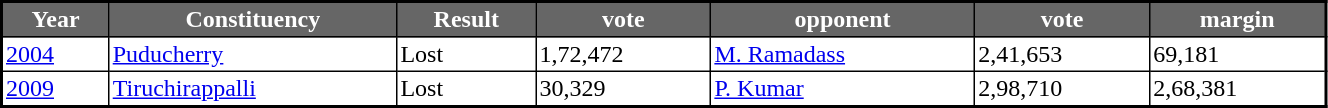<table cellpadding="2" cellspacing="0" border="1" style="width:70%; border-collapse:collapse; border:2px #000 solid;">
<tr>
<th style="background:#666;text-align: center; color:white;">Year</th>
<th style="background:#666;text-align: center; color:white;">Constituency</th>
<th style="background:#666;text-align: center; color:white;">Result</th>
<th style="background:#666;text-align: center;   color:white;">vote</th>
<th style="background:#666;text-align: center;   color:white;">opponent</th>
<th style="background:#666;text-align: center;   color:white;">vote</th>
<th style="background:#666;text-align: center;   color:white;">margin</th>
</tr>
<tr>
<td><a href='#'>2004</a></td>
<td><a href='#'>Puducherry</a></td>
<td> Lost</td>
<td>1,72,472</td>
<td><a href='#'>M. Ramadass</a></td>
<td>2,41,653</td>
<td>69,181</td>
</tr>
<tr>
<td><a href='#'>2009</a></td>
<td><a href='#'>Tiruchirappalli</a></td>
<td> Lost</td>
<td>30,329</td>
<td><a href='#'>P. Kumar</a></td>
<td>2,98,710</td>
<td>2,68,381</td>
</tr>
</table>
